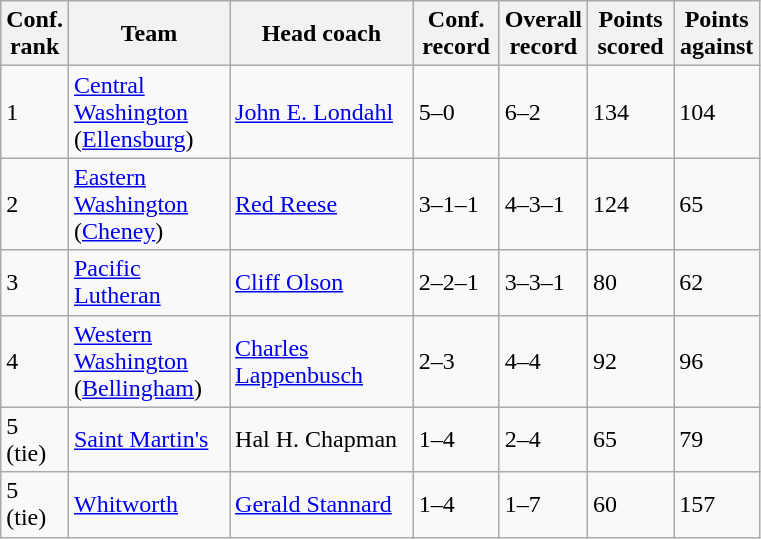<table class="sortable wikitable".>
<tr>
<th width="25">Conf. rank</th>
<th width="100">Team</th>
<th width="115">Head coach</th>
<th width="50">Conf. record</th>
<th width="50">Overall record</th>
<th width="50">Points scored</th>
<th width="50">Points against</th>
</tr>
<tr align="left" bgcolor="">
<td>1</td>
<td><a href='#'>Central Washington</a> (<a href='#'>Ellensburg</a>)</td>
<td><a href='#'>John E. Londahl</a></td>
<td>5–0</td>
<td>6–2</td>
<td>134</td>
<td>104</td>
</tr>
<tr align="left" bgcolor="">
<td>2</td>
<td><a href='#'>Eastern Washington</a> (<a href='#'>Cheney</a>)</td>
<td><a href='#'>Red Reese</a></td>
<td>3–1–1</td>
<td>4–3–1</td>
<td>124</td>
<td>65</td>
</tr>
<tr align="left" bgcolor="">
<td>3</td>
<td><a href='#'>Pacific Lutheran</a></td>
<td><a href='#'>Cliff Olson</a></td>
<td>2–2–1</td>
<td>3–3–1</td>
<td>80</td>
<td>62</td>
</tr>
<tr align="left" bgcolor="">
<td>4</td>
<td><a href='#'>Western Washington</a> (<a href='#'>Bellingham</a>)</td>
<td><a href='#'>Charles Lappenbusch</a></td>
<td>2–3</td>
<td>4–4</td>
<td>92</td>
<td>96</td>
</tr>
<tr align="left" bgcolor="">
<td>5 (tie)</td>
<td><a href='#'>Saint Martin's</a></td>
<td>Hal H. Chapman</td>
<td>1–4</td>
<td>2–4</td>
<td>65</td>
<td>79</td>
</tr>
<tr align="left" bgcolor="">
<td>5 (tie)</td>
<td><a href='#'>Whitworth</a></td>
<td><a href='#'>Gerald Stannard</a></td>
<td>1–4</td>
<td>1–7</td>
<td>60</td>
<td>157</td>
</tr>
</table>
